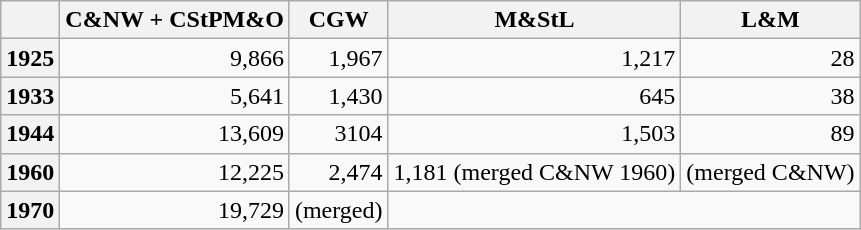<table class="wikitable">
<tr>
<th></th>
<th>C&NW + CStPM&O</th>
<th>CGW</th>
<th>M&StL</th>
<th>L&M</th>
</tr>
<tr align="right">
<th scope="row">1925</th>
<td>9,866</td>
<td>1,967</td>
<td>1,217</td>
<td>28</td>
</tr>
<tr align="right">
<th scope="row">1933</th>
<td>5,641</td>
<td>1,430</td>
<td>645</td>
<td>38</td>
</tr>
<tr align="right">
<th scope="row">1944</th>
<td>13,609</td>
<td>3104</td>
<td>1,503</td>
<td>89</td>
</tr>
<tr align="right">
<th scope="row">1960</th>
<td>12,225</td>
<td>2,474</td>
<td>1,181 (merged C&NW 1960)</td>
<td>(merged C&NW)</td>
</tr>
<tr align="right">
<th scope="row">1970</th>
<td>19,729</td>
<td>(merged)</td>
</tr>
</table>
